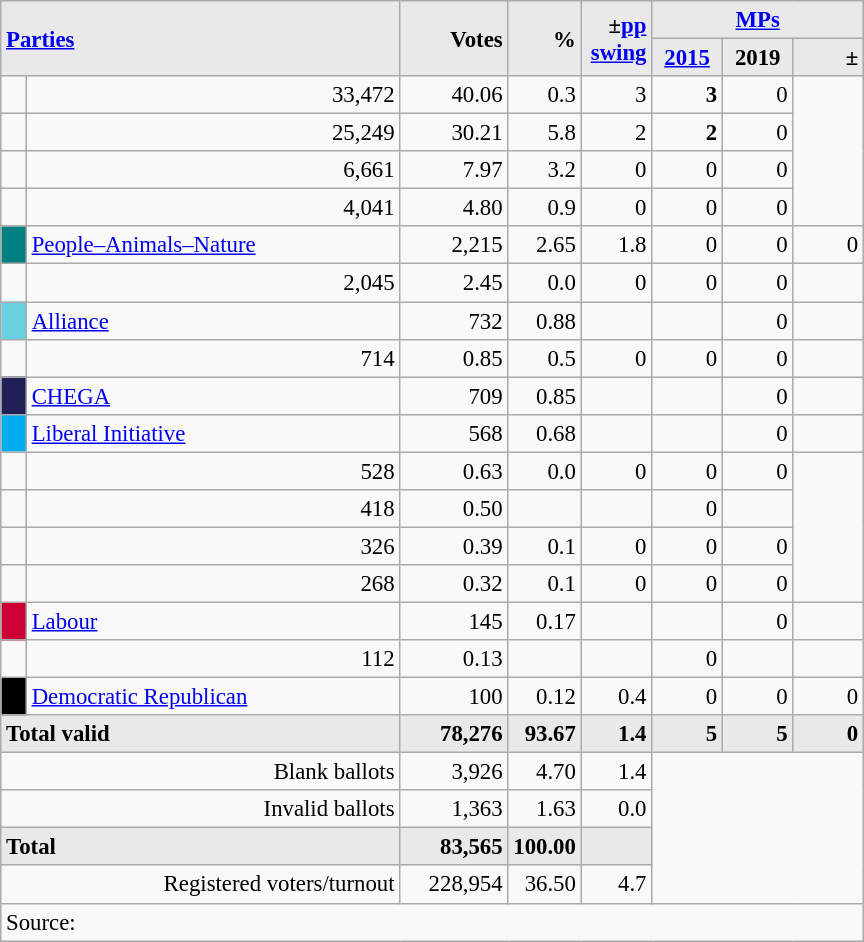<table class="wikitable" style="text-align:right; font-size:95%;">
<tr>
<th rowspan="2" colspan="2" style="background:#e9e9e9; text-align:left;" alignleft><a href='#'>Parties</a></th>
<th rowspan="2" style="background:#e9e9e9; text-align:right;">Votes</th>
<th rowspan="2" style="background:#e9e9e9; text-align:right;">%</th>
<th rowspan="2" style="background:#e9e9e9; text-align:right;">±<a href='#'>pp</a> <a href='#'>swing</a></th>
<th colspan="3" style="background:#e9e9e9; text-align:center;"><a href='#'>MPs</a></th>
</tr>
<tr style="background-color:#E9E9E9">
<th style="background-color:#E9E9E9;text-align:center;"><a href='#'>2015</a></th>
<th style="background-color:#E9E9E9;text-align:center;">2019</th>
<th style="background:#e9e9e9; text-align:right;">±</th>
</tr>
<tr>
<td></td>
<td>33,472</td>
<td>40.06</td>
<td>0.3</td>
<td>3</td>
<td><strong>3</strong></td>
<td>0</td>
</tr>
<tr>
<td></td>
<td>25,249</td>
<td>30.21</td>
<td>5.8</td>
<td>2</td>
<td><strong>2</strong></td>
<td>0</td>
</tr>
<tr>
<td></td>
<td>6,661</td>
<td>7.97</td>
<td>3.2</td>
<td>0</td>
<td>0</td>
<td>0</td>
</tr>
<tr>
<td></td>
<td>4,041</td>
<td>4.80</td>
<td>0.9</td>
<td>0</td>
<td>0</td>
<td>0</td>
</tr>
<tr>
<td style="width: 10px" bgcolor="teal" align="center"></td>
<td align="left"><a href='#'>People–Animals–Nature</a></td>
<td>2,215</td>
<td>2.65</td>
<td>1.8</td>
<td>0</td>
<td>0</td>
<td>0</td>
</tr>
<tr>
<td></td>
<td>2,045</td>
<td>2.45</td>
<td>0.0</td>
<td>0</td>
<td>0</td>
<td>0</td>
</tr>
<tr>
<td style="width: 10px" bgcolor="#6AD1E3" align="center"></td>
<td align="left"><a href='#'>Alliance</a></td>
<td>732</td>
<td>0.88</td>
<td></td>
<td></td>
<td>0</td>
<td></td>
</tr>
<tr>
<td></td>
<td>714</td>
<td>0.85</td>
<td>0.5</td>
<td>0</td>
<td>0</td>
<td>0</td>
</tr>
<tr>
<td style="width: 10px" bgcolor="#202056" align="center"></td>
<td align="left"><a href='#'>CHEGA</a></td>
<td>709</td>
<td>0.85</td>
<td></td>
<td></td>
<td>0</td>
<td></td>
</tr>
<tr>
<td style="width: 10px" bgcolor="#00ADEF" align="center"></td>
<td align="left"><a href='#'>Liberal Initiative</a></td>
<td>568</td>
<td>0.68</td>
<td></td>
<td></td>
<td>0</td>
<td></td>
</tr>
<tr>
<td></td>
<td>528</td>
<td>0.63</td>
<td>0.0</td>
<td>0</td>
<td>0</td>
<td>0</td>
</tr>
<tr>
<td></td>
<td>418</td>
<td>0.50</td>
<td></td>
<td></td>
<td>0</td>
<td></td>
</tr>
<tr>
<td></td>
<td>326</td>
<td>0.39</td>
<td>0.1</td>
<td>0</td>
<td>0</td>
<td>0</td>
</tr>
<tr>
<td></td>
<td>268</td>
<td>0.32</td>
<td>0.1</td>
<td>0</td>
<td>0</td>
<td>0</td>
</tr>
<tr>
<td style="width: 10px" bgcolor=#CC0033 align="center"></td>
<td align=left><a href='#'>Labour</a></td>
<td>145</td>
<td>0.17</td>
<td></td>
<td></td>
<td>0</td>
<td></td>
</tr>
<tr>
<td></td>
<td>112</td>
<td>0.13</td>
<td></td>
<td></td>
<td>0</td>
<td></td>
</tr>
<tr>
<td style="width: 10px" bgcolor=black align="center"></td>
<td align=left><a href='#'>Democratic Republican</a></td>
<td>100</td>
<td>0.12</td>
<td>0.4</td>
<td>0</td>
<td>0</td>
<td>0</td>
</tr>
<tr>
<td colspan=2 align=left style="background-color:#E9E9E9"><strong>Total valid</strong></td>
<td width="65" align="right" style="background-color:#E9E9E9"><strong>78,276</strong></td>
<td width="40" align="right" style="background-color:#E9E9E9"><strong>93.67</strong></td>
<td width="40" align="right" style="background-color:#E9E9E9"><strong>1.4</strong></td>
<td width="40" align="right" style="background-color:#E9E9E9"><strong>5</strong></td>
<td width="40" align="right" style="background-color:#E9E9E9"><strong>5</strong></td>
<td width="40" align="right" style="background-color:#E9E9E9"><strong>0</strong></td>
</tr>
<tr>
<td colspan=2>Blank ballots</td>
<td>3,926</td>
<td>4.70</td>
<td>1.4</td>
<td colspan=4 rowspan=4></td>
</tr>
<tr>
<td colspan=2>Invalid ballots</td>
<td>1,363</td>
<td>1.63</td>
<td>0.0</td>
</tr>
<tr>
<td colspan=2 width="259" align=left style="background-color:#E9E9E9"><strong>Total</strong></td>
<td width="50" align="right" style="background-color:#E9E9E9"><strong>83,565</strong></td>
<td width="40" align="right" style="background-color:#E9E9E9"><strong>100.00</strong></td>
<td width="40" align="right" style="background-color:#E9E9E9"></td>
</tr>
<tr>
<td colspan=2>Registered voters/turnout</td>
<td>228,954</td>
<td>36.50</td>
<td>4.7</td>
</tr>
<tr>
<td colspan=11 align=left>Source: </td>
</tr>
</table>
